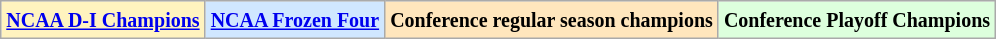<table class="wikitable">
<tr>
<td bgcolor="#FFF3BF"><small><strong><a href='#'>NCAA D-I Champions</a> </strong></small></td>
<td bgcolor="#D0E7FF"><small><strong><a href='#'>NCAA Frozen Four</a></strong></small></td>
<td bgcolor="#FFE6BD"><small><strong>Conference regular season champions</strong></small></td>
<td bgcolor="#ddffdd"><small><strong>Conference Playoff Champions</strong></small></td>
</tr>
</table>
